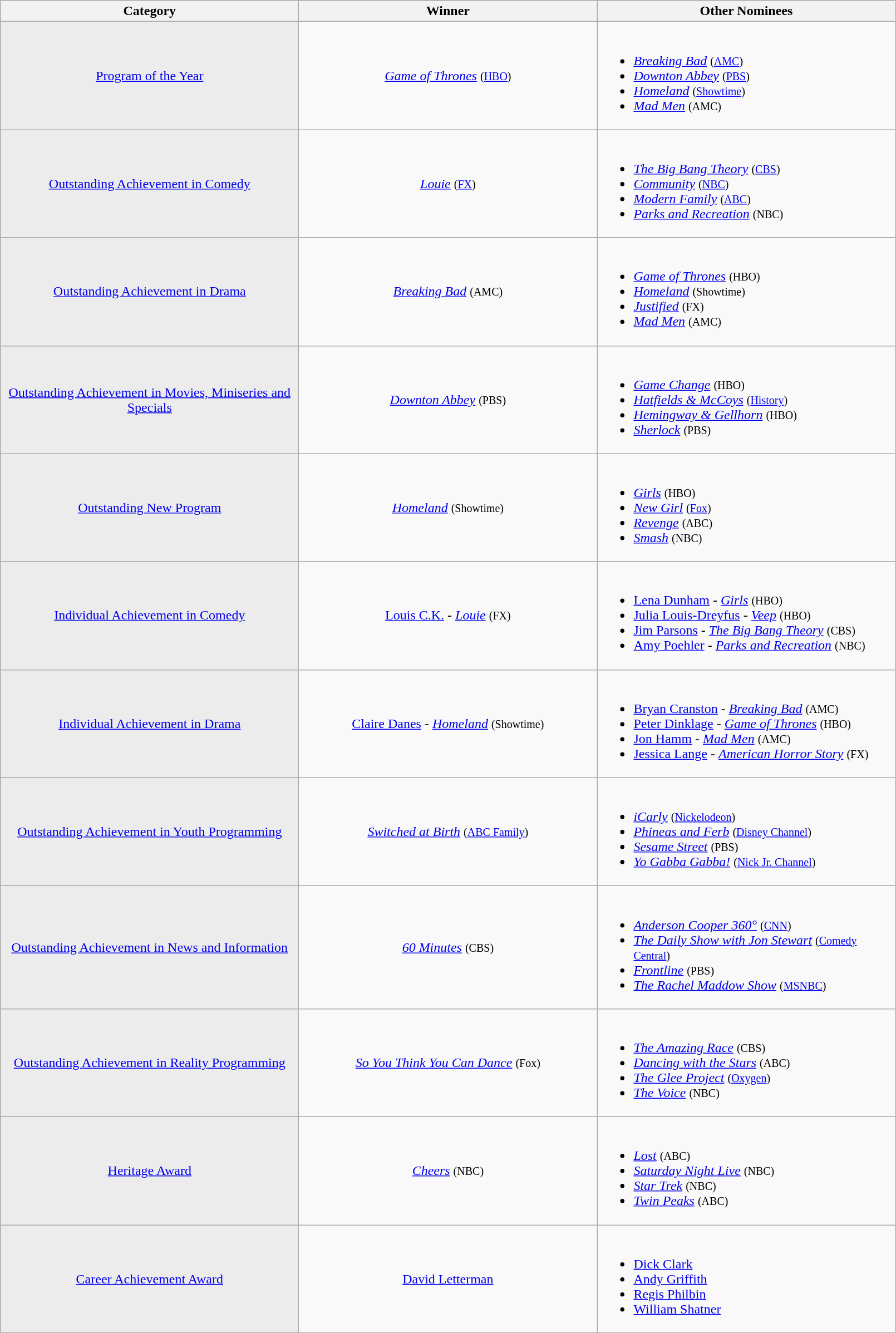<table class="wikitable">
<tr>
<th width="350">Category</th>
<th width="350">Winner</th>
<th width="350">Other Nominees</th>
</tr>
<tr>
<td align="center" style="background: #ececec; color: grey; vertical-align: middle; text-align: center;" class="table-na"><a href='#'>Program of the Year</a></td>
<td align="center"><em><a href='#'>Game of Thrones</a></em> <small>(<a href='#'>HBO</a>)</small></td>
<td><br><ul><li><em><a href='#'>Breaking Bad</a></em> <small>(<a href='#'>AMC</a>)</small></li><li><em><a href='#'>Downton Abbey</a></em> <small>(<a href='#'>PBS</a>)</small></li><li><em><a href='#'>Homeland</a></em> <small>(<a href='#'>Showtime</a>)</small></li><li><em><a href='#'>Mad Men</a></em> <small>(AMC)</small></li></ul></td>
</tr>
<tr>
<td align="center" style="background: #ececec; color: grey; vertical-align: middle; text-align: center;" class="table-na"><a href='#'>Outstanding Achievement in Comedy</a></td>
<td align="center"><em><a href='#'>Louie</a></em> <small>(<a href='#'>FX</a>)</small></td>
<td><br><ul><li><em><a href='#'>The Big Bang Theory</a></em> <small>(<a href='#'>CBS</a>)</small></li><li><em><a href='#'>Community</a></em> <small>(<a href='#'>NBC</a>)</small></li><li><em><a href='#'>Modern Family</a></em> <small>(<a href='#'>ABC</a>)</small></li><li><em><a href='#'>Parks and Recreation</a></em> <small>(NBC)</small></li></ul></td>
</tr>
<tr>
<td align="center" style="background: #ececec; color: grey; vertical-align: middle; text-align: center;" class="table-na"><a href='#'>Outstanding Achievement in Drama</a></td>
<td align="center"><em><a href='#'>Breaking Bad</a></em> <small>(AMC)</small></td>
<td><br><ul><li><em><a href='#'>Game of Thrones</a></em> <small>(HBO)</small></li><li><em><a href='#'>Homeland</a></em> <small>(Showtime)</small></li><li><em><a href='#'>Justified</a></em> <small>(FX)</small></li><li><em><a href='#'>Mad Men</a></em> <small>(AMC)</small></li></ul></td>
</tr>
<tr>
<td align="center" style="background: #ececec; color: grey; vertical-align: middle; text-align: center;" class="table-na"><a href='#'>Outstanding Achievement in Movies, Miniseries and Specials</a></td>
<td align="center"><em><a href='#'>Downton Abbey</a></em> <small>(PBS)</small></td>
<td><br><ul><li><em><a href='#'>Game Change</a></em> <small>(HBO)</small></li><li><em><a href='#'>Hatfields & McCoys</a></em> <small>(<a href='#'>History</a>)</small></li><li><em><a href='#'>Hemingway & Gellhorn</a></em> <small>(HBO)</small></li><li><em><a href='#'>Sherlock</a></em> <small>(PBS)</small></li></ul></td>
</tr>
<tr>
<td align="center" style="background: #ececec; color: grey; vertical-align: middle; text-align: center;" class="table-na"><a href='#'>Outstanding New Program</a></td>
<td align="center"><em><a href='#'>Homeland</a></em> <small>(Showtime)</small></td>
<td><br><ul><li><em><a href='#'>Girls</a></em> <small>(HBO)</small></li><li><em><a href='#'>New Girl</a></em> <small>(<a href='#'>Fox</a>)</small></li><li><em><a href='#'>Revenge</a></em> <small>(ABC)</small></li><li><em><a href='#'>Smash</a></em> <small>(NBC)</small></li></ul></td>
</tr>
<tr>
<td align="center" style="background: #ececec; color: grey; vertical-align: middle; text-align: center;" class="table-na"><a href='#'>Individual Achievement in Comedy</a></td>
<td align="center"><a href='#'>Louis C.K.</a> - <em><a href='#'>Louie</a></em> <small>(FX)</small></td>
<td><br><ul><li><a href='#'>Lena Dunham</a> - <em><a href='#'>Girls</a></em> <small>(HBO)</small></li><li><a href='#'>Julia Louis-Dreyfus</a> - <em><a href='#'>Veep</a></em> <small>(HBO)</small></li><li><a href='#'>Jim Parsons</a> - <em><a href='#'>The Big Bang Theory</a></em> <small>(CBS)</small></li><li><a href='#'>Amy Poehler</a> - <em><a href='#'>Parks and Recreation</a></em> <small>(NBC)</small></li></ul></td>
</tr>
<tr>
<td align="center" style="background: #ececec; color: grey; vertical-align: middle; text-align: center;" class="table-na"><a href='#'>Individual Achievement in Drama</a></td>
<td align="center"><a href='#'>Claire Danes</a> - <em><a href='#'>Homeland</a></em> <small>(Showtime)</small></td>
<td><br><ul><li><a href='#'>Bryan Cranston</a> - <em><a href='#'>Breaking Bad</a></em> <small>(AMC)</small></li><li><a href='#'>Peter Dinklage</a> - <em><a href='#'>Game of Thrones</a></em> <small>(HBO)</small></li><li><a href='#'>Jon Hamm</a> - <em><a href='#'>Mad Men</a></em> <small>(AMC)</small></li><li><a href='#'>Jessica Lange</a> - <em><a href='#'>American Horror Story</a></em> <small>(FX)</small></li></ul></td>
</tr>
<tr>
<td align="center" style="background: #ececec; color: grey; vertical-align: middle; text-align: center;" class="table-na"><a href='#'>Outstanding Achievement in Youth Programming</a></td>
<td align="center"><em><a href='#'>Switched at Birth</a></em> <small>(<a href='#'>ABC Family</a>)</small></td>
<td><br><ul><li><em><a href='#'>iCarly</a></em> <small>(<a href='#'>Nickelodeon</a>)</small></li><li><em><a href='#'>Phineas and Ferb</a></em> <small>(<a href='#'>Disney Channel</a>)</small></li><li><em><a href='#'>Sesame Street</a></em> <small>(PBS)</small></li><li><em><a href='#'>Yo Gabba Gabba!</a></em> <small>(<a href='#'>Nick Jr. Channel</a>)</small></li></ul></td>
</tr>
<tr>
<td align="center" style="background: #ececec; color: grey; vertical-align: middle; text-align: center;" class="table-na"><a href='#'>Outstanding Achievement in News and Information</a></td>
<td align="center"><em><a href='#'>60 Minutes</a></em> <small>(CBS)</small></td>
<td><br><ul><li><em><a href='#'>Anderson Cooper 360°</a></em> <small>(<a href='#'>CNN</a>)</small></li><li><em><a href='#'>The Daily Show with Jon Stewart</a></em> <small>(<a href='#'>Comedy Central</a>)</small></li><li><em><a href='#'>Frontline</a></em> <small>(PBS)</small></li><li><em><a href='#'>The Rachel Maddow Show</a></em> <small>(<a href='#'>MSNBC</a>)</small></li></ul></td>
</tr>
<tr>
<td align="center" style="background: #ececec; color: grey; vertical-align: middle; text-align: center;" class="table-na"><a href='#'>Outstanding Achievement in Reality Programming</a></td>
<td align="center"><em><a href='#'>So You Think You Can Dance</a></em> <small>(Fox)</small></td>
<td><br><ul><li><em><a href='#'>The Amazing Race</a></em> <small>(CBS)</small></li><li><em><a href='#'>Dancing with the Stars</a></em> <small>(ABC)</small></li><li><em><a href='#'>The Glee Project</a></em> <small>(<a href='#'>Oxygen</a>)</small></li><li><em><a href='#'>The Voice</a></em> <small>(NBC)</small></li></ul></td>
</tr>
<tr>
<td align="center" style="background: #ececec; color: grey; vertical-align: middle; text-align: center;" class="table-na"><a href='#'>Heritage Award</a></td>
<td align="center"><em><a href='#'>Cheers</a></em> <small>(NBC)</small></td>
<td><br><ul><li><em><a href='#'>Lost</a></em> <small>(ABC)</small></li><li><em><a href='#'>Saturday Night Live</a></em> <small>(NBC)</small></li><li><em><a href='#'>Star Trek</a></em> <small>(NBC)</small></li><li><em><a href='#'>Twin Peaks</a></em> <small>(ABC)</small></li></ul></td>
</tr>
<tr>
<td align="center" style="background: #ececec; color: grey; vertical-align: middle; text-align: center;" class="table-na"><a href='#'>Career Achievement Award</a></td>
<td align="center"><a href='#'>David Letterman</a></td>
<td><br><ul><li><a href='#'>Dick Clark</a></li><li><a href='#'>Andy Griffith</a></li><li><a href='#'>Regis Philbin</a></li><li><a href='#'>William Shatner</a></li></ul></td>
</tr>
</table>
